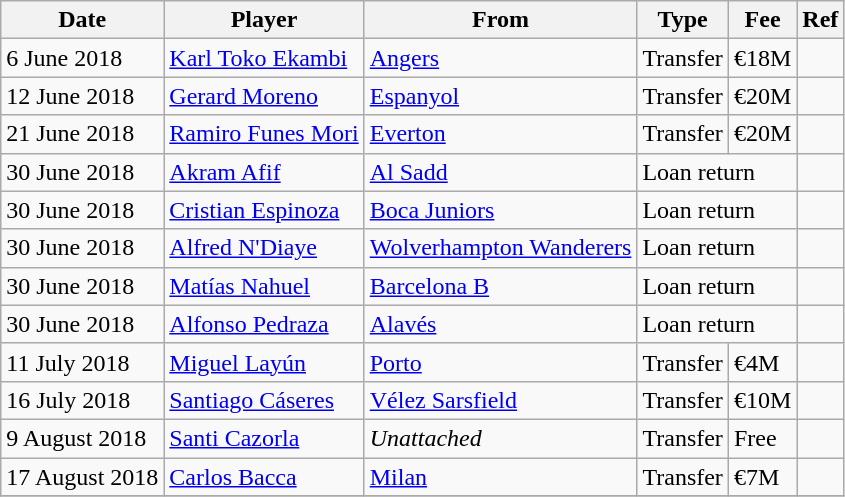<table class="wikitable">
<tr>
<th>Date</th>
<th>Player</th>
<th>From</th>
<th>Type</th>
<th>Fee</th>
<th>Ref</th>
</tr>
<tr>
<td>6 June 2018</td>
<td> <a href='#'>Karl Toko Ekambi</a></td>
<td> <a href='#'>Angers</a></td>
<td>Transfer</td>
<td>€18M</td>
<td></td>
</tr>
<tr>
<td>12 June 2018</td>
<td> <a href='#'>Gerard Moreno</a></td>
<td> <a href='#'>Espanyol</a></td>
<td>Transfer</td>
<td>€20M</td>
<td></td>
</tr>
<tr>
<td>21 June 2018</td>
<td> <a href='#'>Ramiro Funes Mori</a></td>
<td> <a href='#'>Everton</a></td>
<td>Transfer</td>
<td>€20M</td>
<td></td>
</tr>
<tr>
<td>30 June 2018</td>
<td> <a href='#'>Akram Afif</a></td>
<td> <a href='#'>Al Sadd</a></td>
<td colspan=2>Loan return</td>
<td></td>
</tr>
<tr>
<td>30 June 2018</td>
<td> <a href='#'>Cristian Espinoza</a></td>
<td> <a href='#'>Boca Juniors</a></td>
<td colspan=2>Loan return</td>
<td></td>
</tr>
<tr>
<td>30 June 2018</td>
<td> <a href='#'>Alfred N'Diaye</a></td>
<td> <a href='#'>Wolverhampton Wanderers</a></td>
<td colspan=2>Loan return</td>
<td></td>
</tr>
<tr>
<td>30 June 2018</td>
<td> <a href='#'>Matías Nahuel</a></td>
<td> <a href='#'>Barcelona B</a></td>
<td colspan=2>Loan return</td>
<td></td>
</tr>
<tr>
<td>30 June 2018</td>
<td> <a href='#'>Alfonso Pedraza</a></td>
<td> <a href='#'>Alavés</a></td>
<td colspan=2>Loan return</td>
<td></td>
</tr>
<tr>
<td>11 July 2018</td>
<td> <a href='#'>Miguel Layún</a></td>
<td> <a href='#'>Porto</a></td>
<td>Transfer</td>
<td>€4M</td>
<td></td>
</tr>
<tr>
<td>16 July 2018</td>
<td> <a href='#'>Santiago Cáseres</a></td>
<td> <a href='#'>Vélez Sarsfield</a></td>
<td>Transfer</td>
<td>€10M</td>
<td></td>
</tr>
<tr>
<td>9 August 2018</td>
<td> <a href='#'>Santi Cazorla</a></td>
<td><em>Unattached</em></td>
<td>Transfer</td>
<td>Free</td>
<td></td>
</tr>
<tr>
<td>17 August 2018</td>
<td> <a href='#'>Carlos Bacca</a></td>
<td> <a href='#'>Milan</a></td>
<td>Transfer</td>
<td>€7M</td>
<td></td>
</tr>
<tr>
</tr>
</table>
